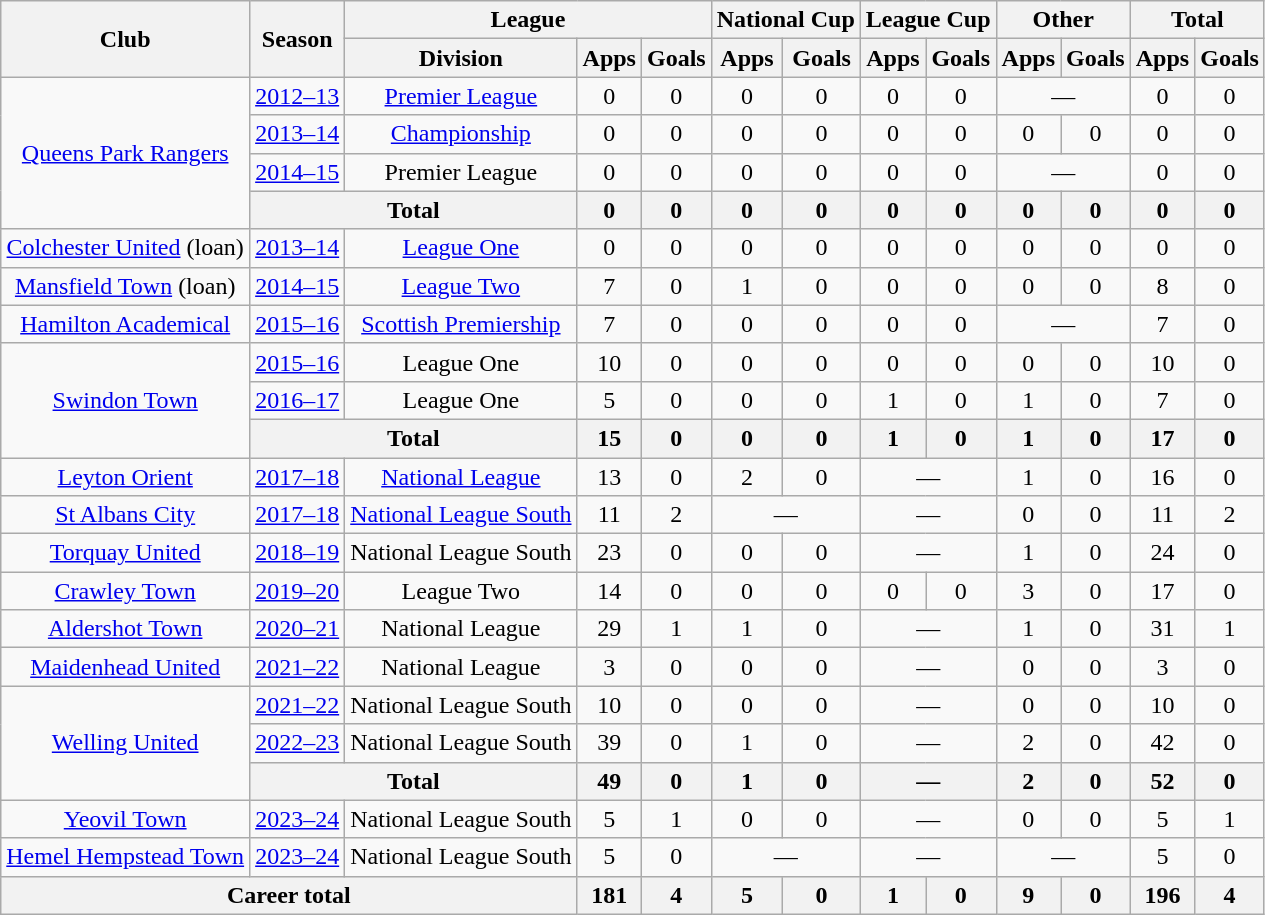<table class=wikitable style="text-align: center">
<tr>
<th rowspan=2>Club</th>
<th rowspan=2>Season</th>
<th colspan=3>League</th>
<th colspan=2>National Cup</th>
<th colspan=2>League Cup</th>
<th colspan=2>Other</th>
<th colspan=2>Total</th>
</tr>
<tr>
<th>Division</th>
<th>Apps</th>
<th>Goals</th>
<th>Apps</th>
<th>Goals</th>
<th>Apps</th>
<th>Goals</th>
<th>Apps</th>
<th>Goals</th>
<th>Apps</th>
<th>Goals</th>
</tr>
<tr>
<td rowspan=4><a href='#'>Queens Park Rangers</a></td>
<td><a href='#'>2012–13</a></td>
<td><a href='#'>Premier League</a></td>
<td>0</td>
<td>0</td>
<td>0</td>
<td>0</td>
<td>0</td>
<td>0</td>
<td colspan=2>—</td>
<td>0</td>
<td>0</td>
</tr>
<tr>
<td><a href='#'>2013–14</a></td>
<td><a href='#'>Championship</a></td>
<td>0</td>
<td>0</td>
<td>0</td>
<td>0</td>
<td>0</td>
<td>0</td>
<td>0</td>
<td>0</td>
<td>0</td>
<td>0</td>
</tr>
<tr>
<td><a href='#'>2014–15</a></td>
<td>Premier League</td>
<td>0</td>
<td>0</td>
<td>0</td>
<td>0</td>
<td>0</td>
<td>0</td>
<td colspan=2>—</td>
<td>0</td>
<td>0</td>
</tr>
<tr>
<th colspan=2>Total</th>
<th>0</th>
<th>0</th>
<th>0</th>
<th>0</th>
<th>0</th>
<th>0</th>
<th>0</th>
<th>0</th>
<th>0</th>
<th>0</th>
</tr>
<tr>
<td><a href='#'>Colchester United</a> (loan)</td>
<td><a href='#'>2013–14</a></td>
<td><a href='#'>League One</a></td>
<td>0</td>
<td>0</td>
<td>0</td>
<td>0</td>
<td>0</td>
<td>0</td>
<td>0</td>
<td>0</td>
<td>0</td>
<td>0</td>
</tr>
<tr>
<td><a href='#'>Mansfield Town</a> (loan)</td>
<td><a href='#'>2014–15</a></td>
<td><a href='#'>League Two</a></td>
<td>7</td>
<td>0</td>
<td>1</td>
<td>0</td>
<td>0</td>
<td>0</td>
<td>0</td>
<td>0</td>
<td>8</td>
<td>0</td>
</tr>
<tr>
<td><a href='#'>Hamilton Academical</a></td>
<td><a href='#'>2015–16</a></td>
<td><a href='#'>Scottish Premiership</a></td>
<td>7</td>
<td>0</td>
<td>0</td>
<td>0</td>
<td>0</td>
<td>0</td>
<td colspan=2>—</td>
<td>7</td>
<td>0</td>
</tr>
<tr>
<td rowspan=3><a href='#'>Swindon Town</a></td>
<td><a href='#'>2015–16</a></td>
<td>League One</td>
<td>10</td>
<td>0</td>
<td>0</td>
<td>0</td>
<td>0</td>
<td>0</td>
<td>0</td>
<td>0</td>
<td>10</td>
<td>0</td>
</tr>
<tr>
<td><a href='#'>2016–17</a></td>
<td>League One</td>
<td>5</td>
<td>0</td>
<td>0</td>
<td>0</td>
<td>1</td>
<td>0</td>
<td>1</td>
<td>0</td>
<td>7</td>
<td>0</td>
</tr>
<tr>
<th colspan=2>Total</th>
<th>15</th>
<th>0</th>
<th>0</th>
<th>0</th>
<th>1</th>
<th>0</th>
<th>1</th>
<th>0</th>
<th>17</th>
<th>0</th>
</tr>
<tr>
<td><a href='#'>Leyton Orient</a></td>
<td><a href='#'>2017–18</a></td>
<td><a href='#'>National League</a></td>
<td>13</td>
<td>0</td>
<td>2</td>
<td>0</td>
<td colspan=2>—</td>
<td>1</td>
<td>0</td>
<td>16</td>
<td>0</td>
</tr>
<tr>
<td><a href='#'>St Albans City</a></td>
<td><a href='#'>2017–18</a></td>
<td><a href='#'>National League South</a></td>
<td>11</td>
<td>2</td>
<td colspan=2>—</td>
<td colspan=2>—</td>
<td>0</td>
<td>0</td>
<td>11</td>
<td>2</td>
</tr>
<tr>
<td><a href='#'>Torquay United</a></td>
<td><a href='#'>2018–19</a></td>
<td>National League South</td>
<td>23</td>
<td>0</td>
<td>0</td>
<td>0</td>
<td colspan=2>—</td>
<td>1</td>
<td>0</td>
<td>24</td>
<td>0</td>
</tr>
<tr>
<td><a href='#'>Crawley Town</a></td>
<td><a href='#'>2019–20</a></td>
<td>League Two</td>
<td>14</td>
<td>0</td>
<td>0</td>
<td>0</td>
<td>0</td>
<td>0</td>
<td>3</td>
<td>0</td>
<td>17</td>
<td>0</td>
</tr>
<tr>
<td><a href='#'>Aldershot Town</a></td>
<td><a href='#'>2020–21</a></td>
<td>National League</td>
<td>29</td>
<td>1</td>
<td>1</td>
<td>0</td>
<td colspan=2>—</td>
<td>1</td>
<td>0</td>
<td>31</td>
<td>1</td>
</tr>
<tr>
<td><a href='#'>Maidenhead United</a></td>
<td><a href='#'>2021–22</a></td>
<td>National League</td>
<td>3</td>
<td>0</td>
<td>0</td>
<td>0</td>
<td colspan=2>—</td>
<td>0</td>
<td>0</td>
<td>3</td>
<td>0</td>
</tr>
<tr>
<td rowspan=3><a href='#'>Welling United</a></td>
<td><a href='#'>2021–22</a></td>
<td>National League South</td>
<td>10</td>
<td>0</td>
<td>0</td>
<td>0</td>
<td colspan=2>—</td>
<td>0</td>
<td>0</td>
<td>10</td>
<td>0</td>
</tr>
<tr>
<td><a href='#'>2022–23</a></td>
<td>National League South</td>
<td>39</td>
<td>0</td>
<td>1</td>
<td>0</td>
<td colspan=2>—</td>
<td>2</td>
<td>0</td>
<td>42</td>
<td>0</td>
</tr>
<tr>
<th colspan=2>Total</th>
<th>49</th>
<th>0</th>
<th>1</th>
<th>0</th>
<th colspan=2>—</th>
<th>2</th>
<th>0</th>
<th>52</th>
<th>0</th>
</tr>
<tr>
<td><a href='#'>Yeovil Town</a></td>
<td><a href='#'>2023–24</a></td>
<td>National League South</td>
<td>5</td>
<td>1</td>
<td>0</td>
<td>0</td>
<td colspan=2>—</td>
<td>0</td>
<td>0</td>
<td>5</td>
<td>1</td>
</tr>
<tr>
<td><a href='#'>Hemel Hempstead Town</a></td>
<td><a href='#'>2023–24</a></td>
<td>National League South</td>
<td>5</td>
<td>0</td>
<td colspan=2>—</td>
<td colspan=2>—</td>
<td colspan=2>—</td>
<td>5</td>
<td>0</td>
</tr>
<tr>
<th colspan=3>Career total</th>
<th>181</th>
<th>4</th>
<th>5</th>
<th>0</th>
<th>1</th>
<th>0</th>
<th>9</th>
<th>0</th>
<th>196</th>
<th>4</th>
</tr>
</table>
